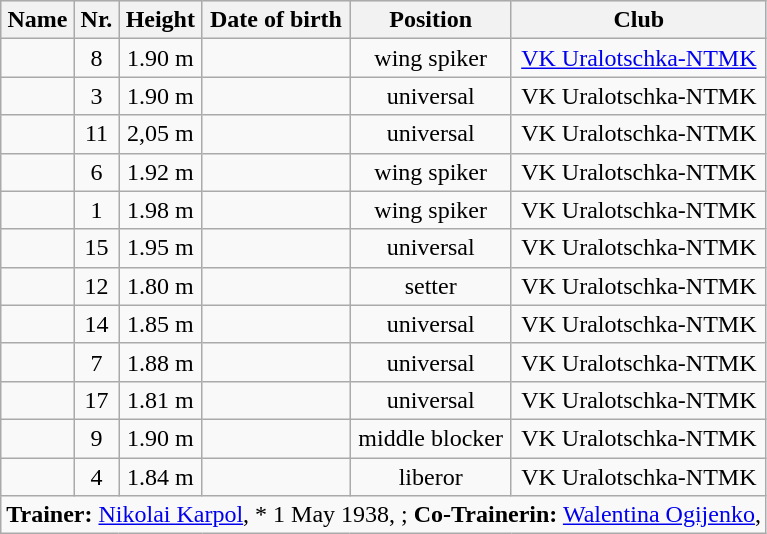<table class="wikitable sortable" style="margin-bottom:0">
<tr style="text-align:center; background:lavender;">
<th>Name</th>
<th>Nr.</th>
<th>Height</th>
<th>Date of birth</th>
<th>Position</th>
<th>Club</th>
</tr>
<tr style="text-align:center;">
<td align="left"></td>
<td>8</td>
<td>1.90 m</td>
<td></td>
<td>wing spiker</td>
<td><a href='#'>VK Uralotschka-NTMK</a></td>
</tr>
<tr style="text-align:center;">
<td align="left"></td>
<td>3</td>
<td>1.90 m</td>
<td></td>
<td>universal</td>
<td>VK Uralotschka-NTMK</td>
</tr>
<tr style="text-align:center;">
<td align="left"></td>
<td>11</td>
<td>2,05 m</td>
<td></td>
<td>universal</td>
<td>VK Uralotschka-NTMK</td>
</tr>
<tr style="text-align:center;">
<td align="left"></td>
<td>6</td>
<td>1.92 m</td>
<td></td>
<td>wing spiker</td>
<td>VK Uralotschka-NTMK</td>
</tr>
<tr style="text-align:center;">
<td align="left"></td>
<td>1</td>
<td>1.98 m</td>
<td></td>
<td>wing spiker</td>
<td>VK Uralotschka-NTMK</td>
</tr>
<tr style="text-align:center;">
<td align="left"></td>
<td>15</td>
<td>1.95 m</td>
<td></td>
<td>universal</td>
<td>VK Uralotschka-NTMK</td>
</tr>
<tr style="text-align:center;">
<td align="left"></td>
<td>12</td>
<td>1.80 m</td>
<td></td>
<td>setter</td>
<td>VK Uralotschka-NTMK</td>
</tr>
<tr style="text-align:center;">
<td align="left"></td>
<td>14</td>
<td>1.85 m</td>
<td></td>
<td>universal</td>
<td>VK Uralotschka-NTMK</td>
</tr>
<tr style="text-align:center;">
<td align="left"></td>
<td>7</td>
<td>1.88 m</td>
<td></td>
<td>universal</td>
<td>VK Uralotschka-NTMK</td>
</tr>
<tr style="text-align:center;">
<td align="left"></td>
<td>17</td>
<td>1.81 m</td>
<td></td>
<td>universal</td>
<td>VK Uralotschka-NTMK</td>
</tr>
<tr style="text-align:center;">
<td align="left"></td>
<td>9</td>
<td>1.90 m</td>
<td></td>
<td>middle blocker</td>
<td>VK Uralotschka-NTMK</td>
</tr>
<tr style="text-align:center;">
<td align="left"></td>
<td>4</td>
<td>1.84 m</td>
<td></td>
<td>liberor</td>
<td>VK Uralotschka-NTMK</td>
</tr>
<tr class="sortbottom">
<td colspan="6"><strong>Trainer:</strong> <a href='#'>Nikolai Karpol</a>, * 1 May 1938, ; <strong>Co-Trainerin:</strong> <a href='#'>Walentina Ogijenko</a>, </td>
</tr>
</table>
